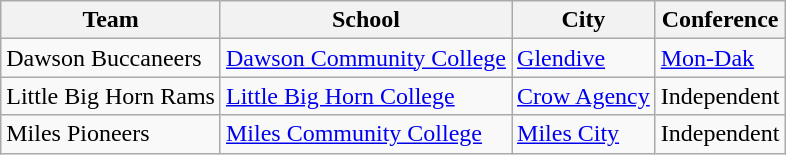<table class="sortable wikitable">
<tr>
<th>Team</th>
<th>School</th>
<th>City</th>
<th>Conference</th>
</tr>
<tr>
<td>Dawson Buccaneers</td>
<td><a href='#'>Dawson Community College</a></td>
<td><a href='#'>Glendive</a></td>
<td><a href='#'>Mon-Dak</a></td>
</tr>
<tr>
<td>Little Big Horn Rams</td>
<td><a href='#'>Little Big Horn College</a></td>
<td><a href='#'>Crow Agency</a></td>
<td>Independent</td>
</tr>
<tr>
<td>Miles Pioneers</td>
<td><a href='#'>Miles Community College</a></td>
<td><a href='#'>Miles City</a></td>
<td>Independent</td>
</tr>
</table>
